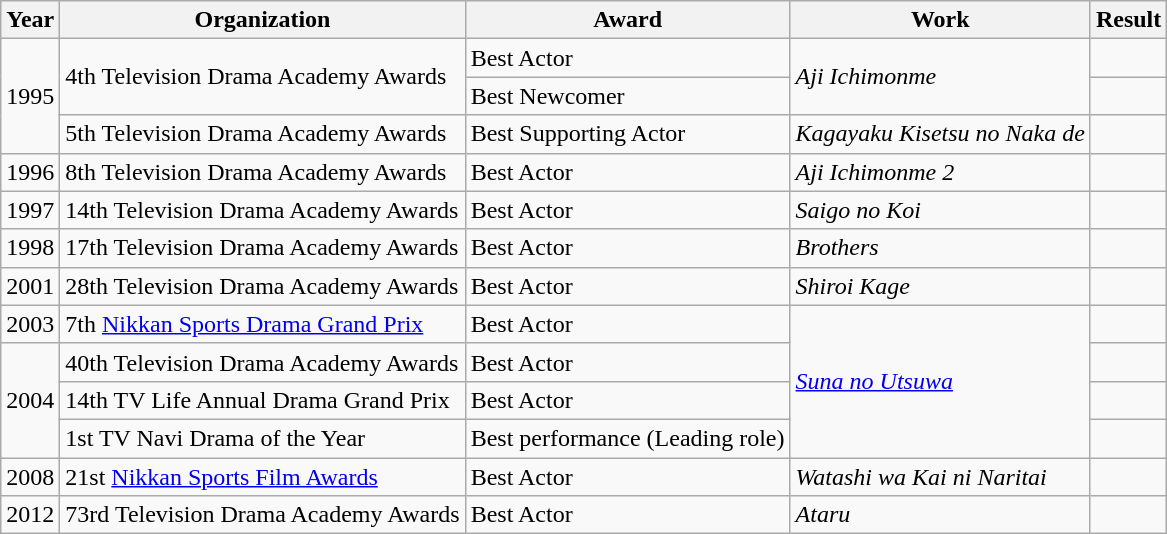<table class="wikitable">
<tr>
<th>Year</th>
<th>Organization</th>
<th>Award</th>
<th>Work</th>
<th>Result</th>
</tr>
<tr>
<td rowspan="3">1995</td>
<td rowspan="2">4th Television Drama Academy Awards</td>
<td>Best Actor</td>
<td rowspan="2"><em>Aji Ichimonme</em></td>
<td></td>
</tr>
<tr>
<td>Best Newcomer</td>
<td></td>
</tr>
<tr>
<td>5th Television Drama Academy Awards</td>
<td>Best Supporting Actor</td>
<td><em>Kagayaku Kisetsu no Naka de</em></td>
<td></td>
</tr>
<tr>
<td>1996</td>
<td>8th Television Drama Academy Awards</td>
<td>Best Actor</td>
<td><em>Aji Ichimonme 2</em></td>
<td></td>
</tr>
<tr>
<td>1997</td>
<td>14th Television Drama Academy Awards</td>
<td>Best Actor</td>
<td><em>Saigo no Koi</em></td>
<td></td>
</tr>
<tr>
<td>1998</td>
<td>17th Television Drama Academy Awards</td>
<td>Best Actor</td>
<td><em>Brothers</em></td>
<td></td>
</tr>
<tr>
<td>2001</td>
<td>28th Television Drama Academy Awards</td>
<td>Best Actor</td>
<td><em>Shiroi Kage</em></td>
<td></td>
</tr>
<tr>
<td>2003</td>
<td>7th <a href='#'>Nikkan Sports Drama Grand Prix</a></td>
<td>Best Actor</td>
<td rowspan="4"><em><a href='#'>Suna no Utsuwa</a></em></td>
<td></td>
</tr>
<tr>
<td rowspan="3">2004</td>
<td>40th Television Drama Academy Awards</td>
<td>Best Actor</td>
<td></td>
</tr>
<tr>
<td>14th TV Life Annual Drama Grand Prix</td>
<td>Best Actor</td>
<td></td>
</tr>
<tr>
<td>1st TV Navi Drama of the Year</td>
<td>Best performance (Leading role)</td>
<td></td>
</tr>
<tr>
<td>2008</td>
<td>21st <a href='#'>Nikkan Sports Film Awards</a></td>
<td>Best Actor</td>
<td><em>Watashi wa Kai ni Naritai</em></td>
<td></td>
</tr>
<tr>
<td>2012</td>
<td>73rd Television Drama Academy Awards</td>
<td>Best Actor</td>
<td><em>Ataru</em></td>
<td></td>
</tr>
</table>
